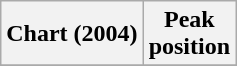<table class="wikitable sortable plainrowheaders" style="text-align:center;">
<tr>
<th scope="col">Chart (2004)</th>
<th scope="col">Peak<br>position</th>
</tr>
<tr>
</tr>
</table>
